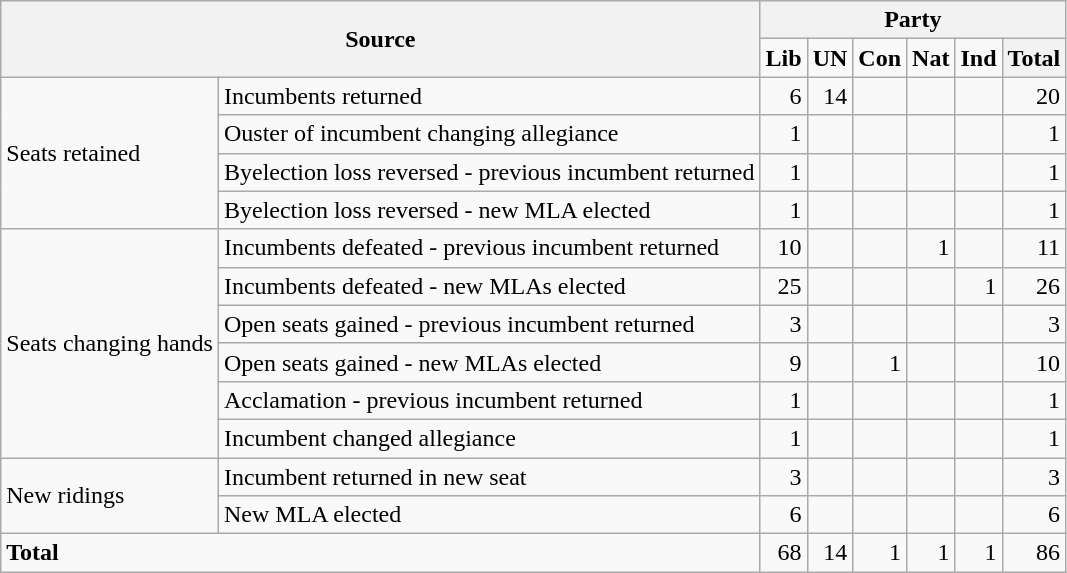<table class="wikitable" style="text-align:right;">
<tr>
<th colspan="2" rowspan="2">Source</th>
<th colspan="6">Party</th>
</tr>
<tr>
<td><strong>Lib</strong></td>
<td><strong>UN</strong></td>
<td><strong>Con</strong></td>
<td><strong>Nat</strong></td>
<td><strong>Ind</strong></td>
<th>Total</th>
</tr>
<tr>
<td rowspan="4" style="text-align:left;">Seats retained</td>
<td style="text-align:left;">Incumbents returned</td>
<td>6</td>
<td>14</td>
<td></td>
<td></td>
<td></td>
<td>20</td>
</tr>
<tr>
<td style="text-align:left;">Ouster of incumbent changing allegiance</td>
<td>1</td>
<td></td>
<td></td>
<td></td>
<td></td>
<td>1</td>
</tr>
<tr>
<td style="text-align:left;">Byelection loss reversed - previous incumbent returned</td>
<td>1</td>
<td></td>
<td></td>
<td></td>
<td></td>
<td>1</td>
</tr>
<tr>
<td style="text-align:left;">Byelection loss reversed - new MLA elected</td>
<td>1</td>
<td></td>
<td></td>
<td></td>
<td></td>
<td>1</td>
</tr>
<tr>
<td rowspan="6" style="text-align:left;">Seats changing hands</td>
<td style="text-align:left;">Incumbents defeated - previous incumbent returned</td>
<td>10</td>
<td></td>
<td></td>
<td>1</td>
<td></td>
<td>11</td>
</tr>
<tr>
<td style="text-align:left;">Incumbents defeated - new MLAs elected</td>
<td>25</td>
<td></td>
<td></td>
<td></td>
<td>1</td>
<td>26</td>
</tr>
<tr>
<td style="text-align:left;">Open seats gained - previous incumbent returned</td>
<td>3</td>
<td></td>
<td></td>
<td></td>
<td></td>
<td>3</td>
</tr>
<tr>
<td style="text-align:left;">Open seats gained - new MLAs elected</td>
<td>9</td>
<td></td>
<td>1</td>
<td></td>
<td></td>
<td>10</td>
</tr>
<tr>
<td style="text-align:left;">Acclamation - previous incumbent returned</td>
<td>1</td>
<td></td>
<td></td>
<td></td>
<td></td>
<td>1</td>
</tr>
<tr>
<td style="text-align:left;">Incumbent changed allegiance</td>
<td>1</td>
<td></td>
<td></td>
<td></td>
<td></td>
<td>1</td>
</tr>
<tr>
<td rowspan="2" style="text-align:left;">New ridings</td>
<td style="text-align:left;">Incumbent returned in new seat</td>
<td>3</td>
<td></td>
<td></td>
<td></td>
<td></td>
<td>3</td>
</tr>
<tr>
<td style="text-align:left;">New MLA elected</td>
<td>6</td>
<td></td>
<td></td>
<td></td>
<td></td>
<td>6</td>
</tr>
<tr>
<td colspan="2" style="text-align:left;"><strong>Total</strong></td>
<td>68</td>
<td>14</td>
<td>1</td>
<td>1</td>
<td>1</td>
<td>86</td>
</tr>
</table>
